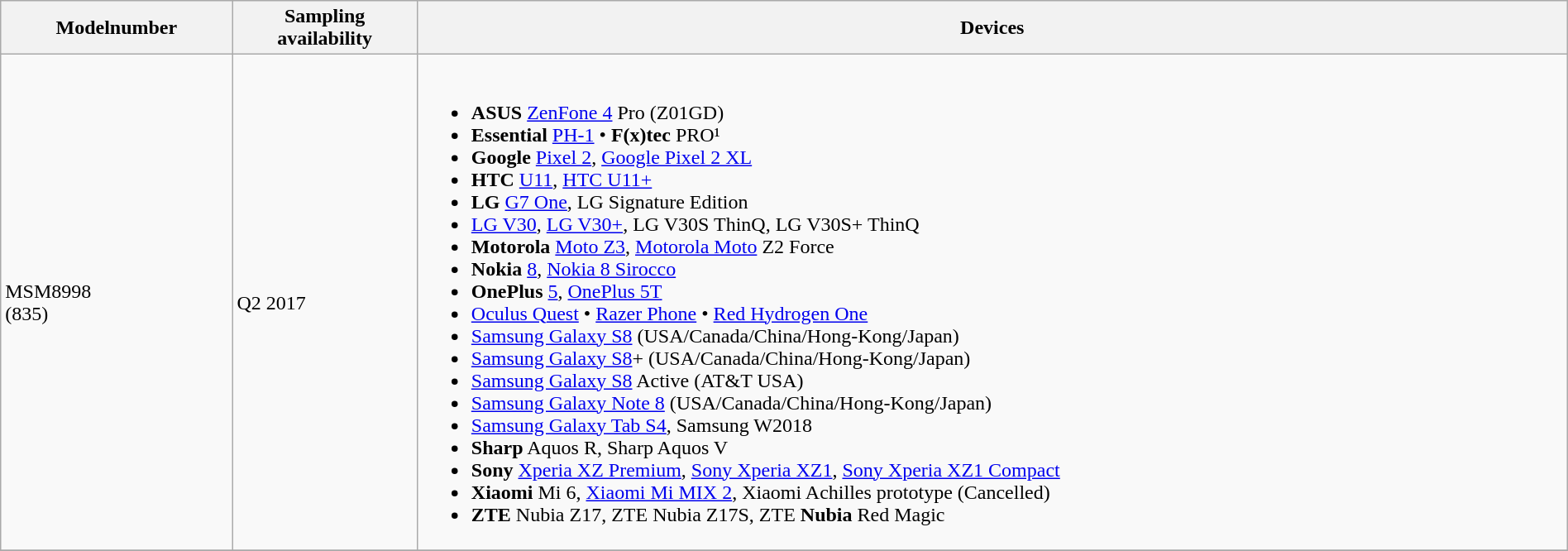<table class="wikitable" style="width:100%">
<tr>
<th>Modelnumber</th>
<th>Sampling<br>availability</th>
<th>Devices</th>
</tr>
<tr>
<td>MSM8998 <br>(835)</td>
<td>Q2 2017</td>
<td><br><ul><li><strong>ASUS</strong> <a href='#'>ZenFone 4</a> Pro (Z01GD)</li><li><strong>Essential</strong> <a href='#'>PH-1</a> • <strong>F(x)tec</strong> PRO¹</li><li><strong>Google</strong> <a href='#'>Pixel 2</a>, <a href='#'>Google Pixel 2 XL</a></li><li><strong>HTC</strong> <a href='#'>U11</a>, <a href='#'>HTC U11+</a></li><li><strong>LG</strong> <a href='#'>G7 One</a>, LG Signature Edition</li><li><a href='#'>LG V30</a>, <a href='#'>LG V30+</a>, LG V30S ThinQ, LG V30S+ ThinQ</li><li><strong>Motorola</strong> <a href='#'>Moto Z3</a>, <a href='#'>Motorola Moto</a> Z2 Force</li><li><strong>Nokia</strong> <a href='#'>8</a>, <a href='#'>Nokia 8 Sirocco</a></li><li><strong>OnePlus</strong> <a href='#'>5</a>, <a href='#'>OnePlus 5T</a></li><li><a href='#'>Oculus Quest</a> • <a href='#'>Razer Phone</a> • <a href='#'>Red Hydrogen One</a></li><li><a href='#'>Samsung Galaxy S8</a> (USA/Canada/China/Hong-Kong/Japan)</li><li><a href='#'>Samsung Galaxy S8</a>+ (USA/Canada/China/Hong-Kong/Japan)</li><li><a href='#'>Samsung Galaxy S8</a> Active  (AT&T USA)</li><li><a href='#'>Samsung Galaxy Note 8</a> (USA/Canada/China/Hong-Kong/Japan)</li><li><a href='#'>Samsung Galaxy Tab S4</a>, Samsung W2018</li><li><strong>Sharp</strong> Aquos R, Sharp Aquos V</li><li><strong>Sony</strong> <a href='#'>Xperia XZ Premium</a>, <a href='#'>Sony Xperia XZ1</a>, <a href='#'>Sony Xperia XZ1 Compact</a></li><li><strong>Xiaomi</strong> Mi 6, <a href='#'>Xiaomi Mi MIX 2</a>, Xiaomi Achilles prototype (Cancelled)</li><li><strong>ZTE</strong> Nubia Z17, ZTE Nubia Z17S, ZTE <strong>Nubia</strong> Red Magic</li></ul></td>
</tr>
<tr>
</tr>
</table>
